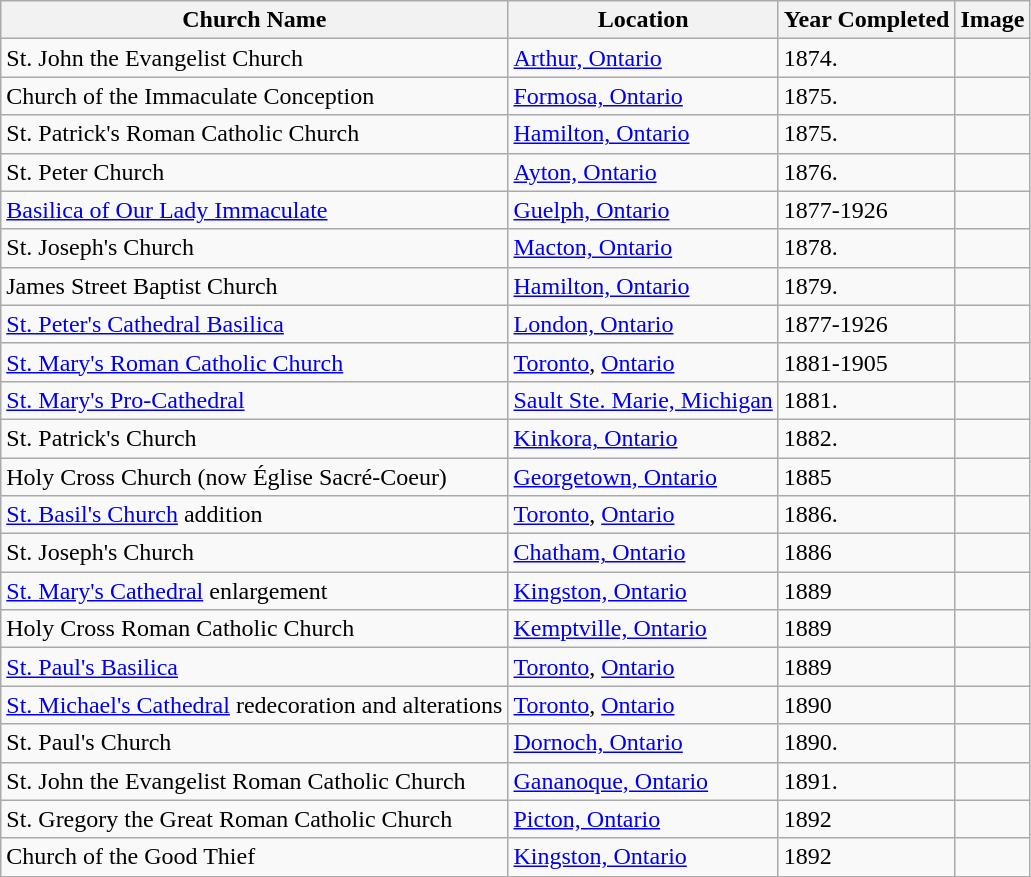<table class="wikitable sortable">
<tr>
<th>Church Name</th>
<th>Location</th>
<th>Year Completed</th>
<th>Image</th>
</tr>
<tr>
<td>St. John the Evangelist Church</td>
<td><a href='#'>Arthur, Ontario</a></td>
<td>1874.</td>
<td></td>
</tr>
<tr>
<td>Church of the Immaculate Conception</td>
<td><a href='#'>Formosa, Ontario</a></td>
<td>1875.</td>
<td></td>
</tr>
<tr>
<td>St. Patrick's Roman Catholic Church</td>
<td><a href='#'>Hamilton, Ontario</a></td>
<td>1875.</td>
<td></td>
</tr>
<tr>
<td>St. Peter Church</td>
<td><a href='#'>Ayton, Ontario</a></td>
<td>1876.</td>
<td></td>
</tr>
<tr>
<td><a href='#'>Basilica of Our Lady Immaculate</a></td>
<td><a href='#'>Guelph, Ontario</a></td>
<td>1877-1926</td>
<td></td>
</tr>
<tr>
<td>St. Joseph's Church</td>
<td><a href='#'>Macton, Ontario</a></td>
<td>1878.</td>
<td></td>
</tr>
<tr>
<td>James Street Baptist Church</td>
<td><a href='#'>Hamilton, Ontario</a></td>
<td>1879.</td>
<td></td>
</tr>
<tr>
<td><a href='#'>St. Peter's Cathedral Basilica</a></td>
<td><a href='#'>London, Ontario</a></td>
<td>1877-1926</td>
<td></td>
</tr>
<tr>
<td><a href='#'>St. Mary's Roman Catholic Church</a></td>
<td><a href='#'>Toronto</a>, <a href='#'>Ontario</a></td>
<td>1881-1905</td>
<td></td>
</tr>
<tr>
<td><a href='#'>St. Mary's Pro-Cathedral</a></td>
<td><a href='#'>Sault Ste. Marie, Michigan</a></td>
<td>1881.</td>
<td></td>
</tr>
<tr>
<td>St. Patrick's Church</td>
<td><a href='#'>Kinkora, Ontario</a></td>
<td>1882.</td>
<td></td>
</tr>
<tr>
<td>Holy Cross Church (now Église Sacré-Coeur)</td>
<td><a href='#'>Georgetown, Ontario</a></td>
<td>1885</td>
<td></td>
</tr>
<tr>
<td><a href='#'>St. Basil's Church</a> addition</td>
<td><a href='#'>Toronto</a>, <a href='#'>Ontario</a></td>
<td>1886.</td>
<td></td>
</tr>
<tr>
<td>St. Joseph's Church</td>
<td><a href='#'>Chatham, Ontario</a></td>
<td>1886</td>
<td><br></td>
</tr>
<tr>
<td><a href='#'>St. Mary's Cathedral</a> enlargement</td>
<td><a href='#'>Kingston, Ontario</a></td>
<td>1889</td>
<td></td>
</tr>
<tr>
<td>Holy Cross Roman Catholic Church</td>
<td><a href='#'>Kemptville, Ontario</a></td>
<td>1889</td>
<td></td>
</tr>
<tr>
<td><a href='#'>St. Paul's Basilica</a></td>
<td><a href='#'>Toronto</a>, <a href='#'>Ontario</a></td>
<td>1889</td>
<td></td>
</tr>
<tr>
<td><a href='#'>St. Michael's Cathedral</a> redecoration and alterations</td>
<td><a href='#'>Toronto</a>, <a href='#'>Ontario</a></td>
<td>1890</td>
<td></td>
</tr>
<tr>
<td>St. Paul's Church</td>
<td><a href='#'>Dornoch, Ontario</a></td>
<td>1890.</td>
<td></td>
</tr>
<tr>
<td>St. John the Evangelist Roman Catholic Church</td>
<td><a href='#'>Gananoque, Ontario</a></td>
<td>1891.</td>
<td></td>
</tr>
<tr>
<td>St. Gregory the Great Roman Catholic Church</td>
<td><a href='#'>Picton, Ontario</a></td>
<td>1892</td>
<td><br></td>
</tr>
<tr>
<td>Church of the Good Thief</td>
<td><a href='#'>Kingston, Ontario</a></td>
<td>1892</td>
<td></td>
</tr>
</table>
